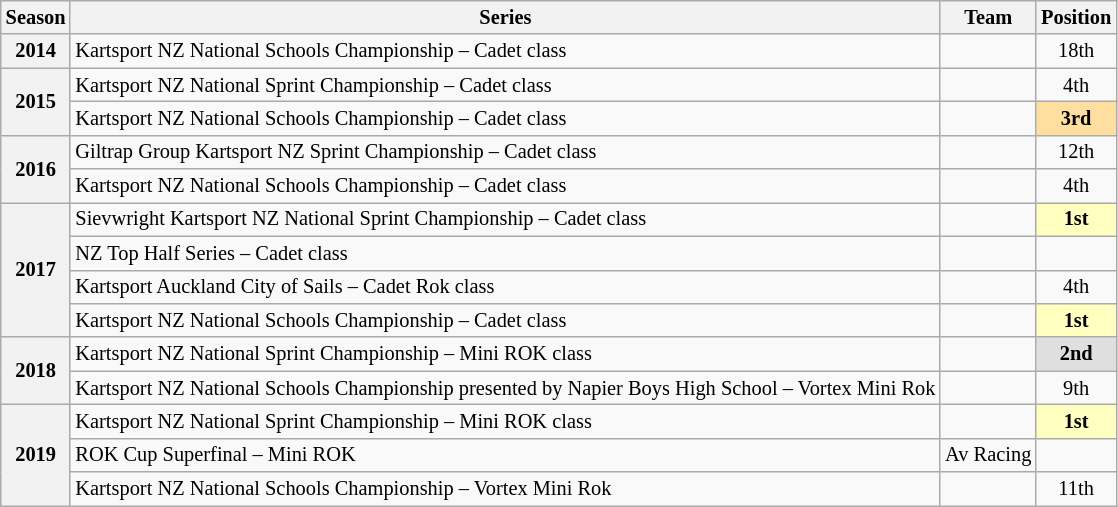<table class="wikitable" style="font-size: 85%; text-align:center">
<tr>
<th>Season</th>
<th>Series</th>
<th>Team</th>
<th>Position</th>
</tr>
<tr>
<th>2014</th>
<td style="text-align:left">Kartsport NZ National Schools Championship – Cadet class</td>
<td style="text-align:left"></td>
<td>18th</td>
</tr>
<tr>
<th rowspan="2">2015</th>
<td style="text-align:left">Kartsport NZ National Sprint Championship – Cadet class</td>
<td style="text-align:left"></td>
<td>4th</td>
</tr>
<tr>
<td style="text-align:left">Kartsport NZ National Schools Championship – Cadet class</td>
<td style="text-align:left"></td>
<td style="background:#FFDF9F"><strong>3rd</strong></td>
</tr>
<tr>
<th rowspan="2">2016</th>
<td style="text-align:left">Giltrap Group Kartsport NZ Sprint Championship – Cadet class</td>
<td style="text-align:left"></td>
<td>12th</td>
</tr>
<tr>
<td style="text-align:left">Kartsport NZ National Schools Championship – Cadet class</td>
<td style="text-align:left"></td>
<td>4th</td>
</tr>
<tr>
<th rowspan="4">2017</th>
<td style="text-align:left">Sievwright Kartsport NZ National Sprint Championship – Cadet class</td>
<td style="text-align:left"></td>
<td style="background:#FFFFBF"><strong>1st</strong></td>
</tr>
<tr>
<td style="text-align:left">NZ Top Half Series – Cadet class</td>
<td style="text-align:left"></td>
<td></td>
</tr>
<tr>
<td style="text-align:left">Kartsport Auckland City of Sails – Cadet Rok class</td>
<td style="text-align:left"></td>
<td>4th</td>
</tr>
<tr>
<td style="text-align:left">Kartsport NZ National Schools Championship – Cadet class</td>
<td style="text-align:left"></td>
<td style="background:#FFFFBF"><strong>1st</strong></td>
</tr>
<tr>
<th rowspan="2">2018</th>
<td style="text-align:left">Kartsport NZ National Sprint Championship – Mini ROK class</td>
<td style="text-align:left"></td>
<td style="background:#DFDFDF"><strong>2nd</strong></td>
</tr>
<tr>
<td style="text-align:left">Kartsport NZ National Schools Championship presented by Napier Boys High School – Vortex Mini Rok</td>
<td style="text-align:left"></td>
<td>9th</td>
</tr>
<tr>
<th rowspan="3">2019</th>
<td style="text-align:left">Kartsport NZ National Sprint Championship – Mini ROK class</td>
<td style="text-align:left"></td>
<td style="background:#FFFFBF"><strong>1st</strong></td>
</tr>
<tr>
<td style="text-align:left">ROK Cup Superfinal – Mini ROK</td>
<td style="text-align:left">Av Racing</td>
<td></td>
</tr>
<tr>
<td style="text-align:left">Kartsport NZ National Schools Championship – Vortex Mini Rok</td>
<td style="text-align:left"></td>
<td>11th</td>
</tr>
</table>
